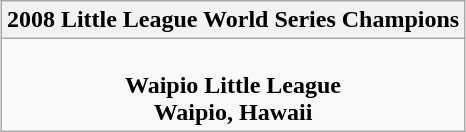<table class="wikitable" style="text-align: center; margin: 0 auto;">
<tr>
<th>2008 Little League World Series Champions</th>
</tr>
<tr>
<td> <br><strong>Waipio Little League</strong><br><strong>Waipio, Hawaii</strong></td>
</tr>
</table>
